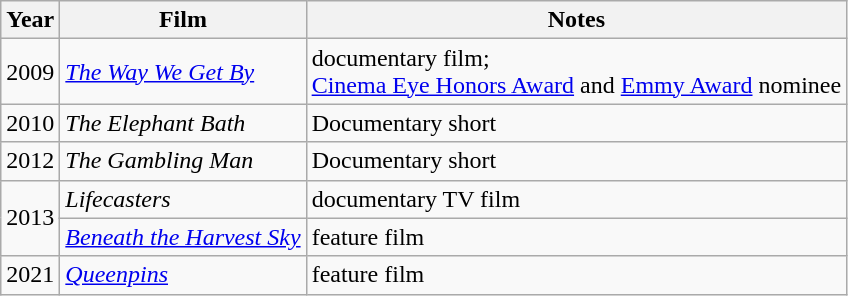<table class="wikitable">
<tr>
<th>Year</th>
<th>Film</th>
<th>Notes</th>
</tr>
<tr>
<td>2009</td>
<td><em><a href='#'>The Way We Get By</a></em></td>
<td>documentary film;<br><a href='#'>Cinema Eye Honors Award</a> and <a href='#'>Emmy Award</a> nominee</td>
</tr>
<tr>
<td>2010</td>
<td><em>The Elephant Bath</em></td>
<td>Documentary short</td>
</tr>
<tr>
<td>2012</td>
<td><em>The Gambling Man</em></td>
<td>Documentary short</td>
</tr>
<tr>
<td rowspan="2">2013</td>
<td><em>Lifecasters</em></td>
<td>documentary TV film</td>
</tr>
<tr>
<td><em><a href='#'>Beneath the Harvest Sky</a></em></td>
<td>feature film</td>
</tr>
<tr>
<td>2021</td>
<td><em><a href='#'>Queenpins</a></em></td>
<td>feature film</td>
</tr>
</table>
